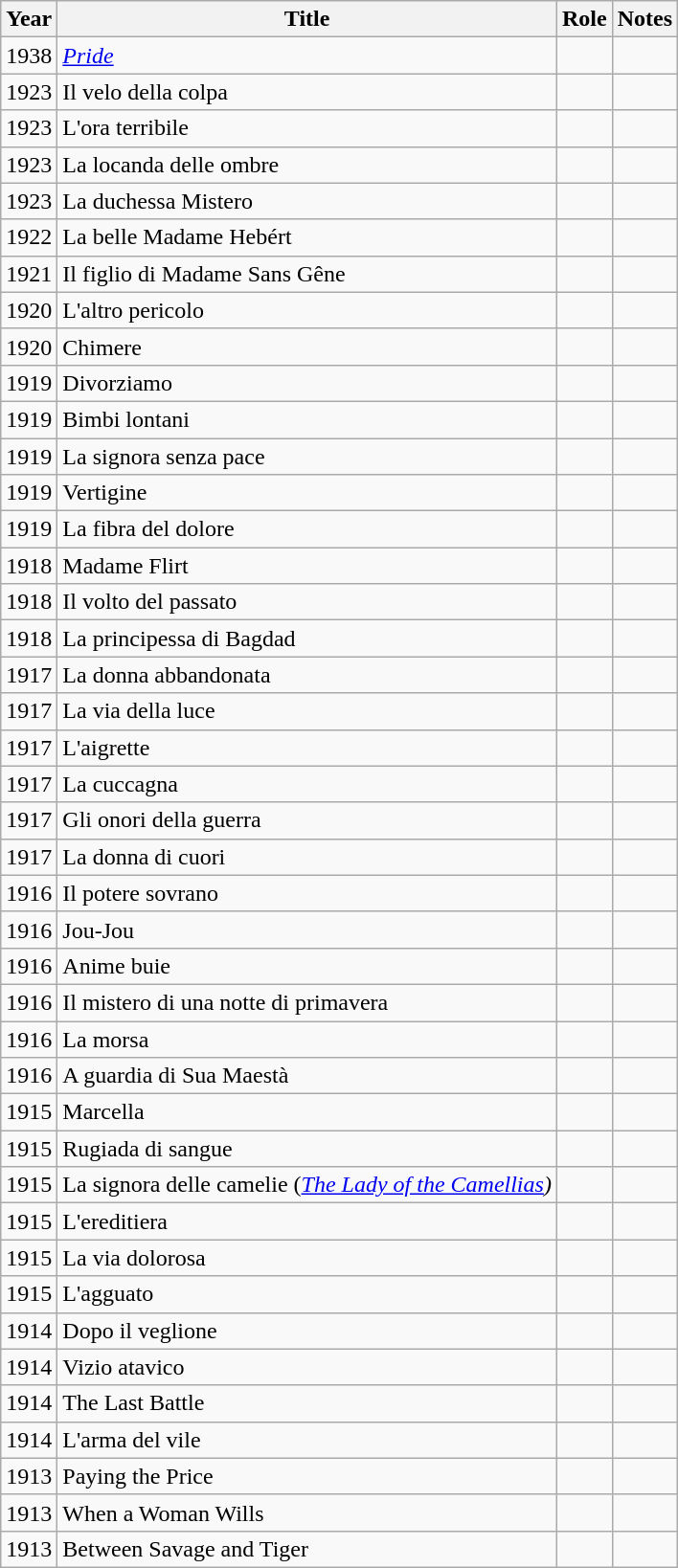<table class="wikitable sortable">
<tr>
<th>Year</th>
<th>Title</th>
<th>Role</th>
<th class="unsortable">Notes</th>
</tr>
<tr>
<td>1938</td>
<td><em><a href='#'>Pride</a></em></td>
<td></td>
<td></td>
</tr>
<tr>
<td>1923</td>
<td>Il velo della colpa</td>
<td></td>
<td></td>
</tr>
<tr>
<td>1923</td>
<td>L'ora terribile</td>
<td></td>
<td></td>
</tr>
<tr>
<td>1923</td>
<td>La locanda delle ombre</td>
<td></td>
<td></td>
</tr>
<tr>
<td>1923</td>
<td>La duchessa Mistero</td>
<td></td>
<td></td>
</tr>
<tr>
<td>1922</td>
<td>La belle Madame Hebért</td>
<td></td>
<td></td>
</tr>
<tr>
<td>1921</td>
<td>Il figlio di Madame Sans Gêne</td>
<td></td>
<td></td>
</tr>
<tr>
<td>1920</td>
<td>L'altro pericolo</td>
<td></td>
<td></td>
</tr>
<tr>
<td>1920</td>
<td>Chimere</td>
<td></td>
<td></td>
</tr>
<tr>
<td>1919</td>
<td>Divorziamo</td>
<td></td>
<td></td>
</tr>
<tr>
<td>1919</td>
<td>Bimbi lontani</td>
<td></td>
<td></td>
</tr>
<tr>
<td>1919</td>
<td>La signora senza pace</td>
<td></td>
<td></td>
</tr>
<tr>
<td>1919</td>
<td>Vertigine</td>
<td></td>
<td></td>
</tr>
<tr>
<td>1919</td>
<td>La fibra del dolore</td>
<td></td>
<td></td>
</tr>
<tr>
<td>1918</td>
<td>Madame Flirt</td>
<td></td>
<td></td>
</tr>
<tr>
<td>1918</td>
<td>Il volto del passato</td>
<td></td>
<td></td>
</tr>
<tr>
<td>1918</td>
<td>La principessa di Bagdad</td>
<td></td>
<td></td>
</tr>
<tr>
<td>1917</td>
<td>La donna abbandonata</td>
<td></td>
<td></td>
</tr>
<tr>
<td>1917</td>
<td>La via della luce</td>
<td></td>
<td></td>
</tr>
<tr>
<td>1917</td>
<td>L'aigrette</td>
<td></td>
<td></td>
</tr>
<tr>
<td>1917</td>
<td>La cuccagna</td>
<td></td>
<td></td>
</tr>
<tr>
<td>1917</td>
<td>Gli onori della guerra</td>
<td></td>
<td></td>
</tr>
<tr>
<td>1917</td>
<td>La donna di cuori</td>
<td></td>
<td></td>
</tr>
<tr>
<td>1916</td>
<td>Il potere sovrano</td>
<td></td>
<td></td>
</tr>
<tr>
<td>1916</td>
<td>Jou-Jou</td>
<td></td>
<td></td>
</tr>
<tr>
<td>1916</td>
<td>Anime buie</td>
<td></td>
<td></td>
</tr>
<tr>
<td>1916</td>
<td>Il mistero di una notte di primavera</td>
<td></td>
<td></td>
</tr>
<tr>
<td>1916</td>
<td>La morsa</td>
<td></td>
<td></td>
</tr>
<tr>
<td>1916</td>
<td>A guardia di Sua Maestà</td>
<td></td>
<td></td>
</tr>
<tr>
<td>1915</td>
<td>Marcella</td>
<td></td>
<td></td>
</tr>
<tr>
<td>1915</td>
<td>Rugiada di sangue</td>
<td></td>
<td></td>
</tr>
<tr>
<td>1915</td>
<td>La signora delle camelie (<em><a href='#'>The Lady of the Camellias</a>)</em></td>
<td></td>
<td></td>
</tr>
<tr>
<td>1915</td>
<td>L'ereditiera</td>
<td></td>
<td></td>
</tr>
<tr>
<td>1915</td>
<td>La via dolorosa</td>
<td></td>
<td></td>
</tr>
<tr>
<td>1915</td>
<td>L'agguato</td>
<td></td>
<td></td>
</tr>
<tr>
<td>1914</td>
<td>Dopo il veglione</td>
<td></td>
<td></td>
</tr>
<tr>
<td>1914</td>
<td>Vizio atavico</td>
<td></td>
<td></td>
</tr>
<tr>
<td>1914</td>
<td>The Last Battle</td>
<td></td>
<td></td>
</tr>
<tr>
<td>1914</td>
<td>L'arma del vile</td>
<td></td>
<td></td>
</tr>
<tr>
<td>1913</td>
<td>Paying the Price</td>
<td></td>
<td></td>
</tr>
<tr>
<td>1913</td>
<td>When a Woman Wills</td>
<td></td>
<td></td>
</tr>
<tr>
<td>1913</td>
<td>Between Savage and Tiger</td>
<td></td>
<td></td>
</tr>
</table>
